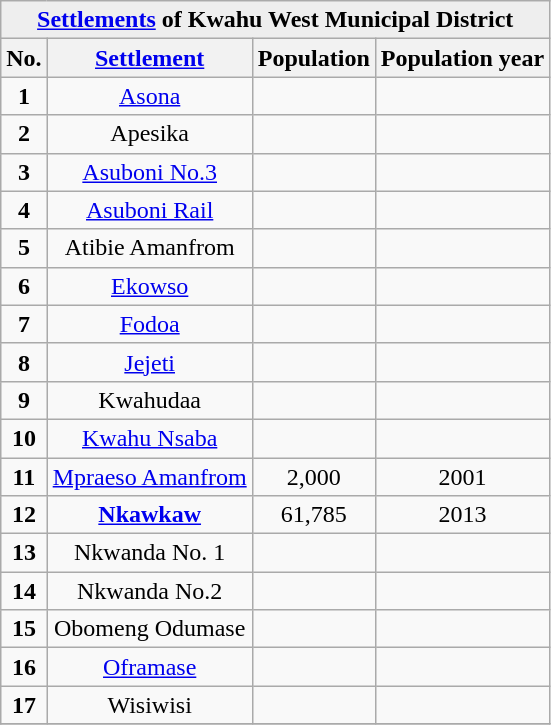<table class="wikitable sortable" style="text-align: centre;">
<tr bgcolor=#EEEEEE>
<td align=center colspan=4><strong><a href='#'>Settlements</a> of Kwahu West Municipal District</strong></td>
</tr>
<tr ">
<th class="unsortable">No.</th>
<th class="unsortable"><a href='#'>Settlement</a></th>
<th class="unsortable">Population</th>
<th class="unsortable">Population year</th>
</tr>
<tr>
<td align=center><strong>1</strong></td>
<td align=center><a href='#'>Asona</a></td>
<td align=center></td>
<td align=center></td>
</tr>
<tr>
<td align=center><strong>2</strong></td>
<td align=center>Apesika</td>
<td align=center></td>
<td align=center></td>
</tr>
<tr>
<td align=center><strong>3</strong></td>
<td align=center><a href='#'>Asuboni No.3</a></td>
<td align=center></td>
<td align=center></td>
</tr>
<tr>
<td align=center><strong>4</strong></td>
<td align=center><a href='#'>Asuboni Rail</a></td>
<td align=center></td>
<td align=center></td>
</tr>
<tr>
<td align=center><strong>5</strong></td>
<td align=center>Atibie Amanfrom</td>
<td align=center></td>
<td align=center></td>
</tr>
<tr>
<td align=center><strong>6</strong></td>
<td align=center><a href='#'>Ekowso</a></td>
<td align=center></td>
<td align=center></td>
</tr>
<tr>
<td align=center><strong>7</strong></td>
<td align=center><a href='#'>Fodoa</a></td>
<td align=center></td>
<td align=center></td>
</tr>
<tr>
<td align=center><strong>8</strong></td>
<td align=center><a href='#'>Jejeti</a></td>
<td align=center></td>
<td align=center></td>
</tr>
<tr>
<td align=center><strong>9</strong></td>
<td align=center>Kwahudaa</td>
<td align=center></td>
<td align=center></td>
</tr>
<tr>
<td align=center><strong>10</strong></td>
<td align=center><a href='#'>Kwahu Nsaba</a></td>
<td align=center></td>
<td align=center></td>
</tr>
<tr>
<td align=center><strong>11</strong></td>
<td align=center><a href='#'>Mpraeso Amanfrom</a></td>
<td align=center>2,000</td>
<td align=center>2001</td>
</tr>
<tr>
<td align=center><strong>12</strong></td>
<td align=center><strong><a href='#'>Nkawkaw</a></strong></td>
<td align=center>61,785</td>
<td align=center>2013</td>
</tr>
<tr>
<td align=center><strong>13</strong></td>
<td align=center>Nkwanda No. 1</td>
<td align=center></td>
<td align=center></td>
</tr>
<tr>
<td align=center><strong>14</strong></td>
<td align=center>Nkwanda No.2</td>
<td align=center></td>
<td align=center></td>
</tr>
<tr>
<td align=center><strong>15</strong></td>
<td align=center>Obomeng Odumase</td>
<td align=center></td>
<td align=center></td>
</tr>
<tr>
<td align=center><strong>16</strong></td>
<td align=center><a href='#'>Oframase</a></td>
<td align=center></td>
<td align=center></td>
</tr>
<tr>
<td align=center><strong>17</strong></td>
<td align=center>Wisiwisi</td>
<td align=center></td>
<td align=center></td>
</tr>
<tr>
</tr>
</table>
